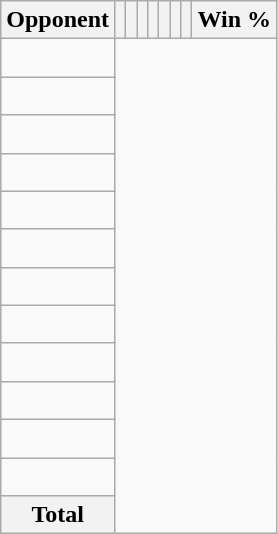<table class="wikitable sortable collapsible collapsed" style="text-align: center;">
<tr>
<th>Opponent</th>
<th></th>
<th></th>
<th></th>
<th></th>
<th></th>
<th></th>
<th></th>
<th>Win %</th>
</tr>
<tr>
<td align="left"><br></td>
</tr>
<tr>
<td align="left"><br></td>
</tr>
<tr>
<td align="left"><br></td>
</tr>
<tr>
<td align="left"><br></td>
</tr>
<tr>
<td align="left"><br></td>
</tr>
<tr>
<td align="left"><br></td>
</tr>
<tr>
<td align="left"><br></td>
</tr>
<tr>
<td align="left"><br></td>
</tr>
<tr>
<td align="left"><br></td>
</tr>
<tr>
<td align="left"><br></td>
</tr>
<tr>
<td align="left"><br></td>
</tr>
<tr>
<td align="left"><br></td>
</tr>
<tr class="sortbottom">
<th>Total<br></th>
</tr>
</table>
